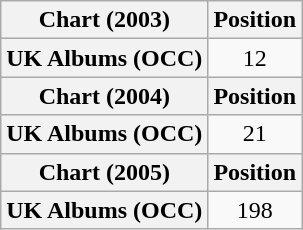<table class="wikitable plainrowheaders" style="text-align:center">
<tr>
<th scope="col">Chart (2003)</th>
<th scope="col">Position</th>
</tr>
<tr>
<th scope="row">UK Albums (OCC)</th>
<td>12</td>
</tr>
<tr>
<th scope="col">Chart (2004)</th>
<th scope="col">Position</th>
</tr>
<tr>
<th scope="row">UK Albums (OCC)</th>
<td>21</td>
</tr>
<tr>
<th scope="col">Chart (2005)</th>
<th scope="col">Position</th>
</tr>
<tr>
<th scope="row">UK Albums (OCC)</th>
<td>198</td>
</tr>
</table>
